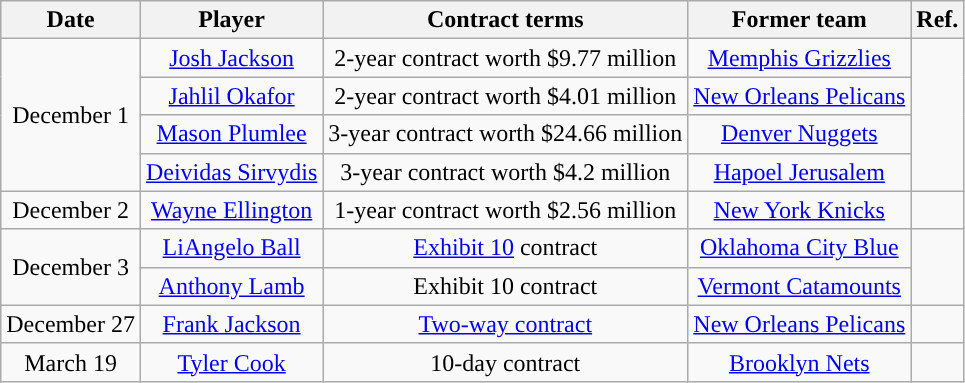<table class="wikitable sortable sortable" style="text-align: center">
<tr>
<th>Date</th>
<th>Player</th>
<th>Contract terms</th>
<th>Former team</th>
<th>Ref.</th>
</tr>
<tr>
<td rowspan="4">December 1</td>
<td><a href='#'>Josh Jackson</a></td>
<td>2-year contract worth $9.77 million</td>
<td><a href='#'>Memphis Grizzlies</a></td>
<td rowspan="4"></td>
</tr>
<tr>
<td><a href='#'>Jahlil Okafor</a></td>
<td>2-year contract worth $4.01 million</td>
<td><a href='#'>New Orleans Pelicans</a></td>
</tr>
<tr>
<td><a href='#'>Mason Plumlee</a></td>
<td>3-year contract worth $24.66 million</td>
<td><a href='#'>Denver Nuggets</a></td>
</tr>
<tr>
<td><a href='#'>Deividas Sirvydis</a></td>
<td>3-year contract worth $4.2 million</td>
<td> <a href='#'>Hapoel Jerusalem</a></td>
</tr>
<tr style="text-align: center">
<td>December 2</td>
<td><a href='#'>Wayne Ellington</a></td>
<td>1-year contract worth $2.56 million</td>
<td><a href='#'>New York Knicks</a></td>
<td></td>
</tr>
<tr>
<td rowspan="2">December 3</td>
<td><a href='#'>LiAngelo Ball</a></td>
<td><a href='#'>Exhibit 10</a> contract</td>
<td><a href='#'>Oklahoma City Blue</a></td>
<td rowspan="2"></td>
</tr>
<tr>
<td><a href='#'>Anthony Lamb</a></td>
<td>Exhibit 10 contract</td>
<td><a href='#'>Vermont Catamounts</a></td>
</tr>
<tr style="text-align: center">
<td>December 27</td>
<td><a href='#'>Frank Jackson</a></td>
<td><a href='#'>Two-way contract</a></td>
<td><a href='#'>New Orleans Pelicans</a></td>
<td></td>
</tr>
<tr style="text-align: center">
<td>March 19</td>
<td><a href='#'>Tyler Cook</a></td>
<td>10-day contract</td>
<td><a href='#'>Brooklyn Nets</a></td>
<td></td>
</tr>
</table>
